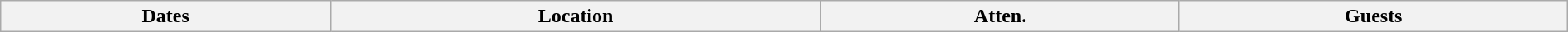<table class="wikitable" width="100%">
<tr>
<th>Dates</th>
<th>Location</th>
<th>Atten.</th>
<th>Guests<br>


















</th>
</tr>
</table>
